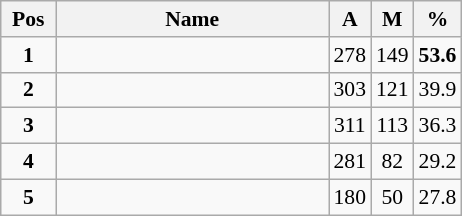<table class="wikitable" style="text-align:center; font-size:90%;">
<tr>
<th width=30px>Pos</th>
<th width=175px>Name</th>
<th width=20px>A</th>
<th width=20px>M</th>
<th width=25px>%</th>
</tr>
<tr>
<td><strong>1</strong></td>
<td align=left><strong></strong></td>
<td>278</td>
<td>149</td>
<td><strong>53.6</strong></td>
</tr>
<tr>
<td><strong>2</strong></td>
<td align=left></td>
<td>303</td>
<td>121</td>
<td>39.9</td>
</tr>
<tr>
<td><strong>3</strong></td>
<td align=left></td>
<td>311</td>
<td>113</td>
<td>36.3</td>
</tr>
<tr>
<td><strong>4</strong></td>
<td align=left></td>
<td>281</td>
<td>82</td>
<td>29.2</td>
</tr>
<tr>
<td><strong>5</strong></td>
<td align=left></td>
<td>180</td>
<td>50</td>
<td align=center>27.8</td>
</tr>
</table>
